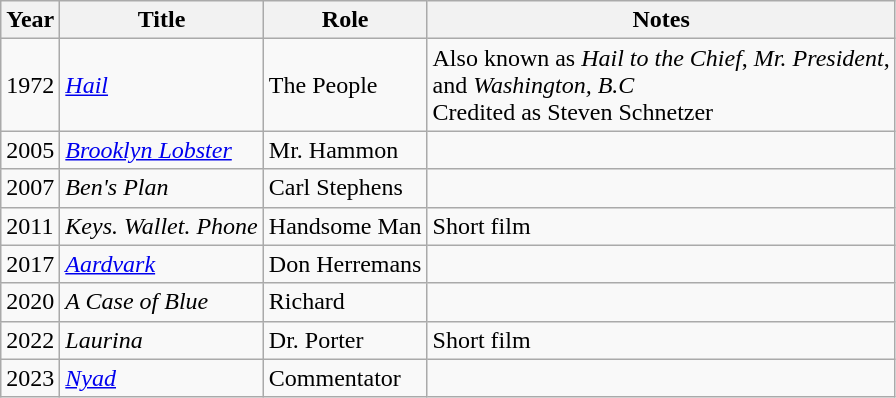<table class="wikitable">
<tr>
<th>Year</th>
<th>Title</th>
<th>Role</th>
<th>Notes</th>
</tr>
<tr>
<td>1972</td>
<td><em><a href='#'>Hail</a></em></td>
<td>The People</td>
<td>Also known as <em>Hail to the Chief</em>, <em>Mr. President</em>,<br> and <em>Washington, B.C</em><br> Credited as Steven Schnetzer</td>
</tr>
<tr>
<td>2005</td>
<td><em><a href='#'>Brooklyn Lobster</a></em></td>
<td>Mr. Hammon</td>
<td></td>
</tr>
<tr>
<td>2007</td>
<td><em>Ben's Plan</em></td>
<td>Carl Stephens</td>
<td></td>
</tr>
<tr>
<td>2011</td>
<td><em>Keys. Wallet. Phone</em></td>
<td>Handsome Man</td>
<td>Short film</td>
</tr>
<tr>
<td>2017</td>
<td><em><a href='#'>Aardvark</a></em></td>
<td>Don Herremans</td>
<td></td>
</tr>
<tr>
<td>2020</td>
<td><em>A Case of Blue</em></td>
<td>Richard</td>
<td></td>
</tr>
<tr>
<td>2022</td>
<td><em>Laurina</em></td>
<td>Dr. Porter</td>
<td>Short film</td>
</tr>
<tr>
<td>2023</td>
<td><em><a href='#'>Nyad</a></em></td>
<td>Commentator</td>
<td></td>
</tr>
</table>
